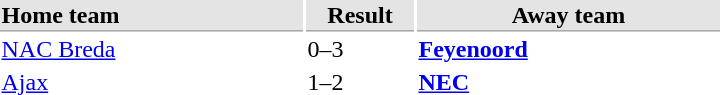<table>
<tr bgcolor="#E4E4E4">
<th style="border-bottom:1px solid #AAAAAA" width="200" align="left">Home team</th>
<th style="border-bottom:1px solid #AAAAAA" width="70" align="center">Result</th>
<th style="border-bottom:1px solid #AAAAAA" width="200">Away team</th>
</tr>
<tr>
<td><a href='#'>NAC Breda</a></td>
<td>0–3</td>
<td><strong><a href='#'>Feyenoord</a></strong></td>
</tr>
<tr>
<td><a href='#'>Ajax</a></td>
<td>1–2</td>
<td><strong><a href='#'>NEC</a></strong></td>
</tr>
</table>
